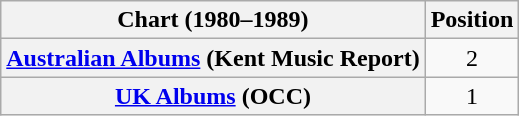<table class="wikitable plainrowheaders" style="text-align:center">
<tr>
<th scope="col">Chart (1980–1989)</th>
<th scope="col">Position</th>
</tr>
<tr>
<th scope="row"><a href='#'>Australian Albums</a> (Kent Music Report)</th>
<td>2</td>
</tr>
<tr>
<th scope="row"><a href='#'>UK Albums</a> (OCC)</th>
<td>1</td>
</tr>
</table>
